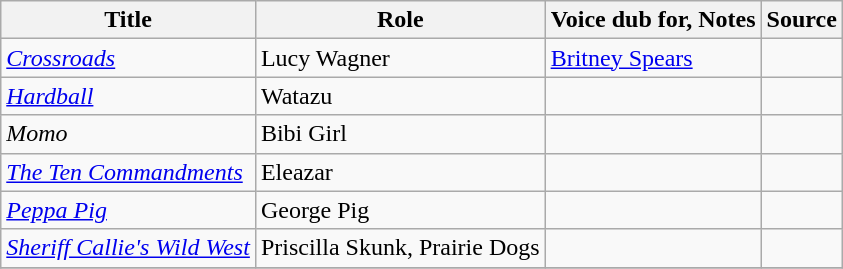<table class="wikitable sortable plainrowheaders">
<tr>
<th>Title</th>
<th>Role</th>
<th>Voice dub for, Notes</th>
<th class="unsortable">Source</th>
</tr>
<tr>
<td><em><a href='#'>Crossroads</a></em></td>
<td>Lucy Wagner</td>
<td><a href='#'>Britney Spears</a></td>
<td></td>
</tr>
<tr>
<td><em><a href='#'>Hardball</a></em></td>
<td>Watazu</td>
<td></td>
<td></td>
</tr>
<tr>
<td><em>Momo</em></td>
<td>Bibi Girl</td>
<td></td>
<td></td>
</tr>
<tr>
<td><em><a href='#'>The Ten Commandments</a></em></td>
<td>Eleazar</td>
<td></td>
<td></td>
</tr>
<tr>
<td><em><a href='#'>Peppa Pig</a></em></td>
<td>George Pig</td>
<td></td>
<td></td>
</tr>
<tr>
<td><em><a href='#'>Sheriff Callie's Wild West</a></em></td>
<td>Priscilla Skunk, Prairie Dogs</td>
<td></td>
<td></td>
</tr>
<tr>
</tr>
</table>
